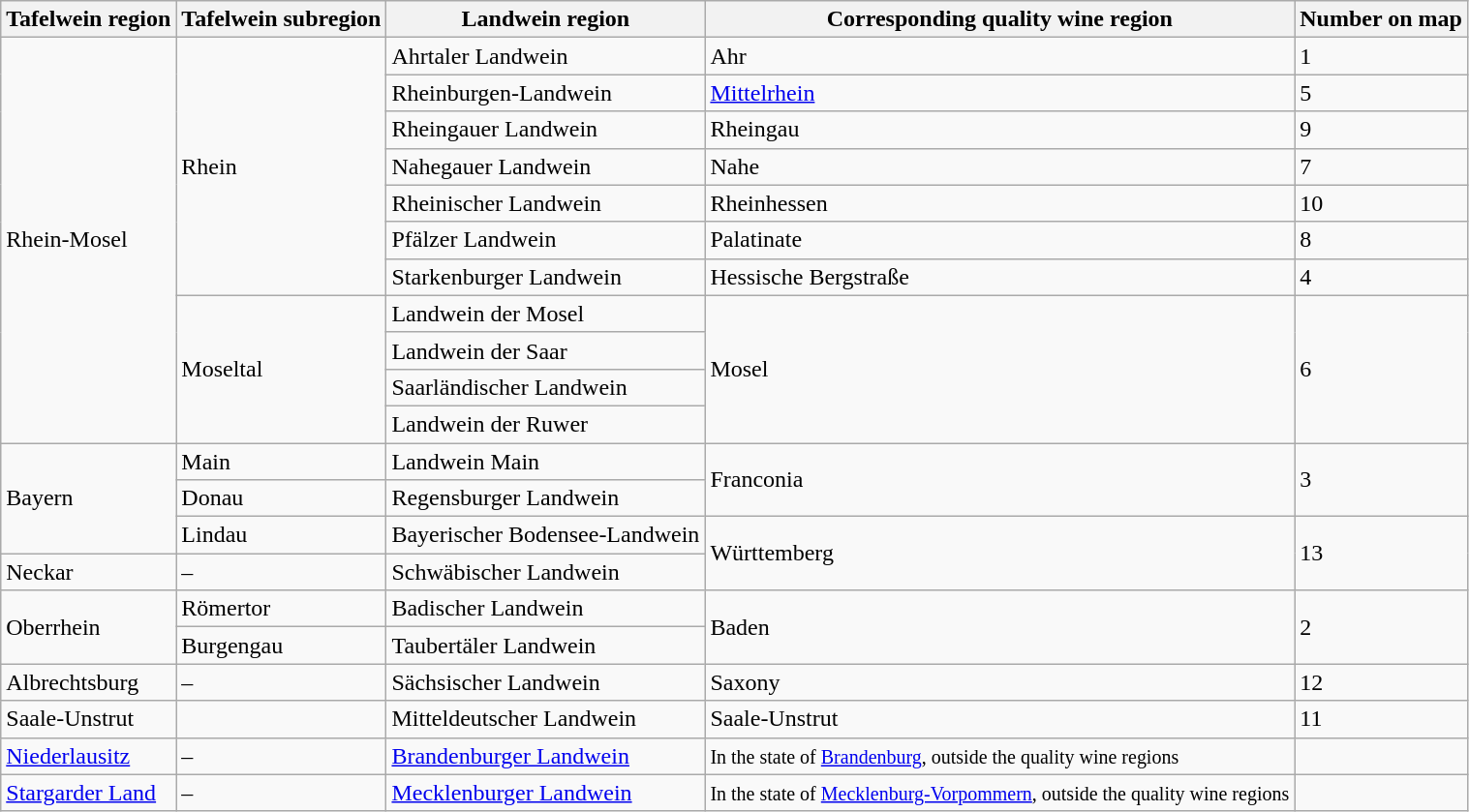<table class="wikitable">
<tr>
<th>Tafelwein region</th>
<th>Tafelwein subregion</th>
<th>Landwein region</th>
<th>Corresponding quality wine region</th>
<th>Number on map</th>
</tr>
<tr>
<td rowspan="11">Rhein-Mosel</td>
<td rowspan="7">Rhein</td>
<td>Ahrtaler Landwein</td>
<td>Ahr</td>
<td>1</td>
</tr>
<tr>
<td>Rheinburgen-Landwein</td>
<td><a href='#'>Mittelrhein</a></td>
<td>5</td>
</tr>
<tr>
<td>Rheingauer Landwein</td>
<td>Rheingau</td>
<td>9</td>
</tr>
<tr>
<td>Nahegauer Landwein</td>
<td>Nahe</td>
<td>7</td>
</tr>
<tr>
<td>Rheinischer Landwein</td>
<td>Rheinhessen</td>
<td>10</td>
</tr>
<tr>
<td>Pfälzer Landwein</td>
<td>Palatinate</td>
<td>8</td>
</tr>
<tr>
<td>Starkenburger Landwein</td>
<td>Hessische Bergstraße</td>
<td>4</td>
</tr>
<tr>
<td rowspan="4">Moseltal</td>
<td>Landwein der Mosel</td>
<td rowspan="4">Mosel</td>
<td rowspan="4">6</td>
</tr>
<tr>
<td>Landwein der Saar</td>
</tr>
<tr>
<td>Saarländischer Landwein</td>
</tr>
<tr>
<td>Landwein der Ruwer</td>
</tr>
<tr>
<td rowspan="3">Bayern</td>
<td>Main</td>
<td>Landwein Main</td>
<td rowspan="2">Franconia</td>
<td rowspan="2">3</td>
</tr>
<tr>
<td>Donau</td>
<td>Regensburger Landwein</td>
</tr>
<tr>
<td>Lindau</td>
<td>Bayerischer Bodensee-Landwein</td>
<td rowspan="2">Württemberg</td>
<td rowspan="2">13</td>
</tr>
<tr>
<td>Neckar</td>
<td>–</td>
<td>Schwäbischer Landwein</td>
</tr>
<tr>
<td rowspan="2">Oberrhein</td>
<td>Römertor</td>
<td>Badischer Landwein</td>
<td rowspan="2">Baden</td>
<td rowspan="2">2</td>
</tr>
<tr>
<td>Burgengau</td>
<td>Taubertäler Landwein</td>
</tr>
<tr>
<td>Albrechtsburg</td>
<td>–</td>
<td>Sächsischer Landwein</td>
<td>Saxony</td>
<td>12</td>
</tr>
<tr>
<td>Saale-Unstrut</td>
<td></td>
<td>Mitteldeutscher Landwein</td>
<td>Saale-Unstrut</td>
<td>11</td>
</tr>
<tr>
<td><a href='#'>Niederlausitz</a></td>
<td>–</td>
<td><a href='#'>Brandenburger Landwein</a></td>
<td><small>In the state of <a href='#'>Brandenburg</a>, outside the quality wine regions</small></td>
<td></td>
</tr>
<tr>
<td><a href='#'>Stargarder Land</a></td>
<td>–</td>
<td><a href='#'>Mecklenburger Landwein</a></td>
<td><small>In the state of <a href='#'>Mecklenburg-Vorpommern</a>, outside the quality wine regions</small></td>
<td></td>
</tr>
</table>
